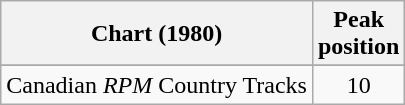<table class="wikitable sortable">
<tr>
<th align="left">Chart (1980)</th>
<th align="center">Peak<br>position</th>
</tr>
<tr>
</tr>
<tr>
<td align="left">Canadian <em>RPM</em> Country Tracks</td>
<td align="center">10</td>
</tr>
</table>
